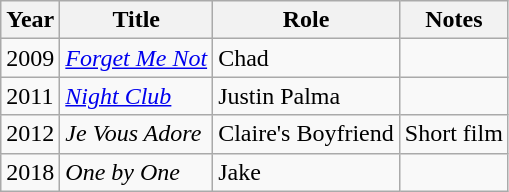<table class="wikitable sortable">
<tr>
<th>Year</th>
<th>Title</th>
<th>Role</th>
<th class="unsortable">Notes</th>
</tr>
<tr>
<td>2009</td>
<td><em><a href='#'>Forget Me Not</a></em></td>
<td>Chad</td>
<td></td>
</tr>
<tr>
<td>2011</td>
<td><em><a href='#'>Night Club</a></em></td>
<td>Justin Palma</td>
<td></td>
</tr>
<tr>
<td>2012</td>
<td><em>Je Vous Adore</em></td>
<td>Claire's Boyfriend</td>
<td>Short film</td>
</tr>
<tr>
<td>2018</td>
<td><em>One by One</em></td>
<td>Jake</td>
<td></td>
</tr>
</table>
